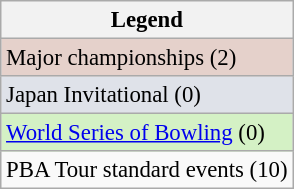<table class="wikitable" style="font-size:95%;">
<tr>
<th>Legend</th>
</tr>
<tr style="background:#e5d1cb;">
<td>Major championships (2)</td>
</tr>
<tr style="background:#dfe2e9;">
<td>Japan Invitational (0)</td>
</tr>
<tr style="background:#d4f1c5;">
<td><a href='#'>World Series of Bowling</a> (0)</td>
</tr>
<tr>
<td>PBA Tour standard events (10)</td>
</tr>
</table>
